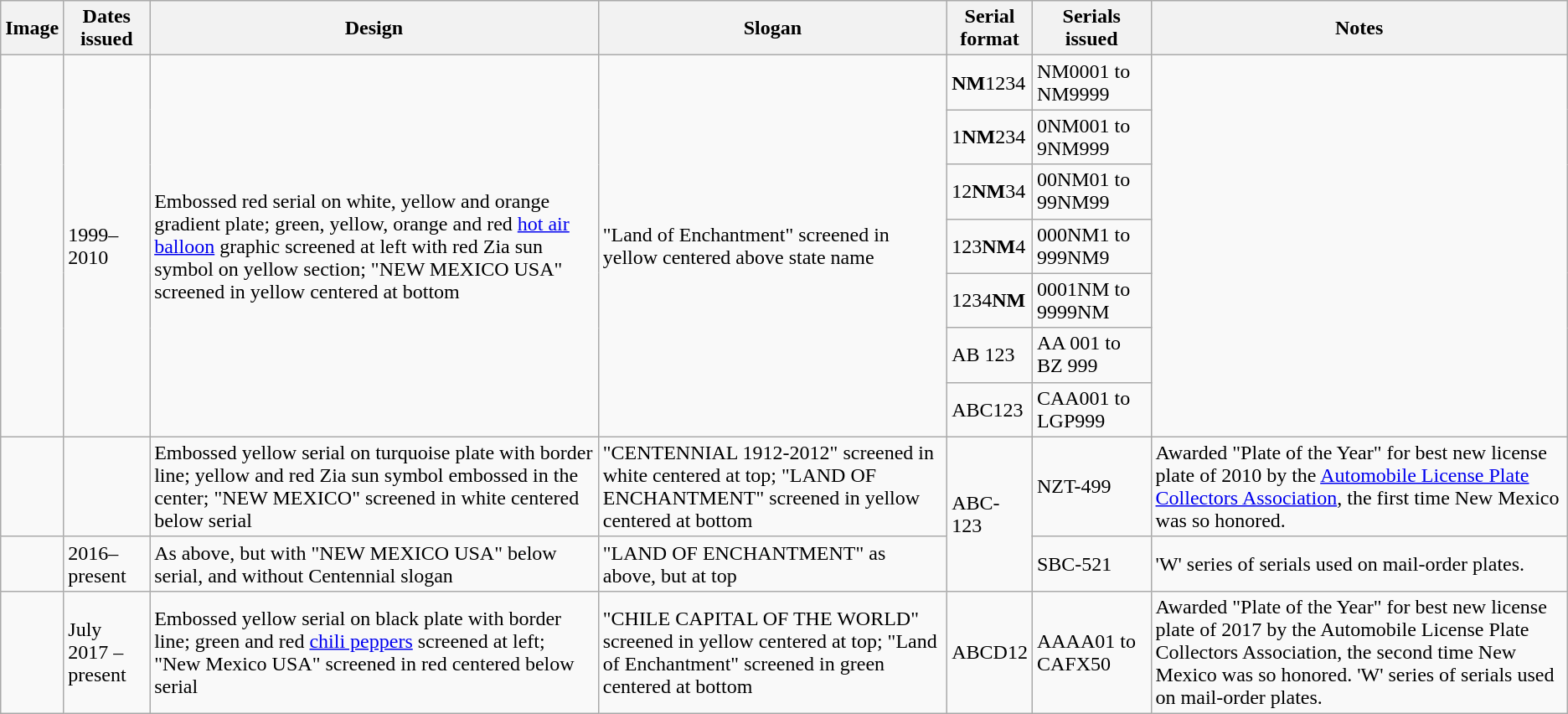<table class="wikitable">
<tr>
<th>Image</th>
<th>Dates issued</th>
<th>Design</th>
<th>Slogan</th>
<th style="width:60px">Serial format</th>
<th>Serials issued</th>
<th>Notes</th>
</tr>
<tr>
<td rowspan="7"></td>
<td rowspan="7">1999–2010</td>
<td rowspan="7">Embossed red serial on white, yellow and orange gradient plate; green, yellow, orange and red <a href='#'>hot air balloon</a> graphic screened at left with red Zia sun symbol on yellow section; "NEW MEXICO USA" screened in yellow centered at bottom</td>
<td rowspan="7">"Land of Enchantment" screened in yellow centered above state name</td>
<td><strong>NM</strong>1234</td>
<td>NM0001 to NM9999</td>
<td rowspan="7"></td>
</tr>
<tr>
<td>1<strong>NM</strong>234</td>
<td>0NM001 to 9NM999</td>
</tr>
<tr>
<td>12<strong>NM</strong>34</td>
<td>00NM01 to 99NM99</td>
</tr>
<tr>
<td>123<strong>NM</strong>4</td>
<td>000NM1 to 999NM9</td>
</tr>
<tr>
<td>1234<strong>NM</strong></td>
<td>0001NM to 9999NM</td>
</tr>
<tr>
<td>AB 123</td>
<td>AA 001 to BZ 999</td>
</tr>
<tr>
<td>ABC123</td>
<td>CAA001 to LGP999</td>
</tr>
<tr>
<td></td>
<td></td>
<td>Embossed yellow serial on turquoise plate with border line; yellow and red Zia sun symbol embossed in the center; "NEW MEXICO" screened in white centered below serial</td>
<td>"CENTENNIAL 1912-2012" screened in white centered at top; "LAND OF ENCHANTMENT" screened in yellow centered at bottom</td>
<td rowspan="2">ABC-123</td>
<td> NZT-499</td>
<td>Awarded "Plate of the Year" for best new license plate of 2010 by the <a href='#'>Automobile License Plate Collectors Association</a>, the first time New Mexico was so honored.</td>
</tr>
<tr>
<td></td>
<td>2016–present</td>
<td>As above, but with "NEW MEXICO USA" below serial, and without Centennial slogan</td>
<td>"LAND OF ENCHANTMENT" as above, but at top</td>
<td> SBC-521 </td>
<td>'W' series of serials used on mail-order plates.</td>
</tr>
<tr>
<td></td>
<td>July 2017 – present</td>
<td>Embossed yellow serial on black plate with border line; green and red <a href='#'>chili peppers</a> screened at left; "New Mexico USA" screened in red centered below serial</td>
<td>"CHILE CAPITAL OF THE WORLD" screened in yellow centered at top; "Land of Enchantment" screened in green centered at bottom</td>
<td>ABCD12</td>
<td>AAAA01 to CAFX50 </td>
<td>Awarded "Plate of the Year" for best new license plate of 2017 by the Automobile License Plate Collectors Association, the second time New Mexico was so honored. 'W' series of serials used on mail-order plates.</td>
</tr>
</table>
